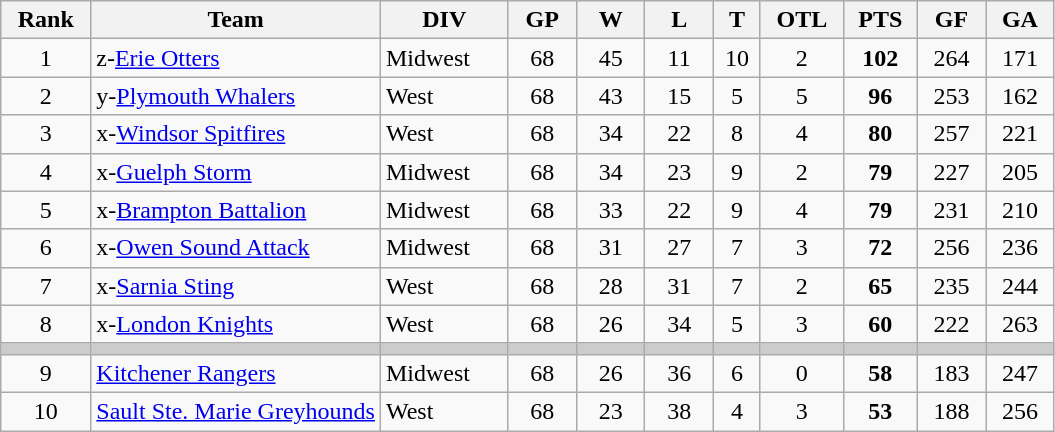<table class="wikitable sortable" style="text-align:center">
<tr>
<th>Rank</th>
<th width="27.5%">Team</th>
<th>DIV</th>
<th width="6.5%">GP</th>
<th width="6.5%">W</th>
<th width="6.5%">L</th>
<th>T</th>
<th>OTL</th>
<th>PTS</th>
<th width="6.5%">GF</th>
<th width="6.5%">GA</th>
</tr>
<tr>
<td>1</td>
<td align=left>z-<a href='#'>Erie Otters</a></td>
<td align=left>Midwest</td>
<td>68</td>
<td>45</td>
<td>11</td>
<td>10</td>
<td>2</td>
<td><strong>102</strong></td>
<td>264</td>
<td>171</td>
</tr>
<tr>
<td>2</td>
<td align=left>y-<a href='#'>Plymouth Whalers</a></td>
<td align=left>West</td>
<td>68</td>
<td>43</td>
<td>15</td>
<td>5</td>
<td>5</td>
<td><strong>96</strong></td>
<td>253</td>
<td>162</td>
</tr>
<tr>
<td>3</td>
<td align=left>x-<a href='#'>Windsor Spitfires</a></td>
<td align=left>West</td>
<td>68</td>
<td>34</td>
<td>22</td>
<td>8</td>
<td>4</td>
<td><strong>80</strong></td>
<td>257</td>
<td>221</td>
</tr>
<tr>
<td>4</td>
<td align=left>x-<a href='#'>Guelph Storm</a></td>
<td align=left>Midwest</td>
<td>68</td>
<td>34</td>
<td>23</td>
<td>9</td>
<td>2</td>
<td><strong>79</strong></td>
<td>227</td>
<td>205</td>
</tr>
<tr>
<td>5</td>
<td align=left>x-<a href='#'>Brampton Battalion</a></td>
<td align=left>Midwest</td>
<td>68</td>
<td>33</td>
<td>22</td>
<td>9</td>
<td>4</td>
<td><strong>79</strong></td>
<td>231</td>
<td>210</td>
</tr>
<tr>
<td>6</td>
<td align=left>x-<a href='#'>Owen Sound Attack</a></td>
<td align=left>Midwest</td>
<td>68</td>
<td>31</td>
<td>27</td>
<td>7</td>
<td>3</td>
<td><strong>72</strong></td>
<td>256</td>
<td>236</td>
</tr>
<tr>
<td>7</td>
<td align=left>x-<a href='#'>Sarnia Sting</a></td>
<td align=left>West</td>
<td>68</td>
<td>28</td>
<td>31</td>
<td>7</td>
<td>2</td>
<td><strong>65</strong></td>
<td>235</td>
<td>244</td>
</tr>
<tr>
<td>8</td>
<td align=left>x-<a href='#'>London Knights</a></td>
<td align=left>West</td>
<td>68</td>
<td>26</td>
<td>34</td>
<td>5</td>
<td>3</td>
<td><strong>60</strong></td>
<td>222</td>
<td>263</td>
</tr>
<tr style="background-color:#cccccc;">
<td></td>
<td></td>
<td></td>
<td></td>
<td></td>
<td></td>
<td></td>
<td></td>
<td></td>
<td></td>
<td></td>
</tr>
<tr>
<td>9</td>
<td align=left><a href='#'>Kitchener Rangers</a></td>
<td align=left>Midwest</td>
<td>68</td>
<td>26</td>
<td>36</td>
<td>6</td>
<td>0</td>
<td><strong>58</strong></td>
<td>183</td>
<td>247</td>
</tr>
<tr>
<td>10</td>
<td align=left><a href='#'>Sault Ste. Marie Greyhounds</a></td>
<td align=left>West</td>
<td>68</td>
<td>23</td>
<td>38</td>
<td>4</td>
<td>3</td>
<td><strong>53</strong></td>
<td>188</td>
<td>256</td>
</tr>
</table>
